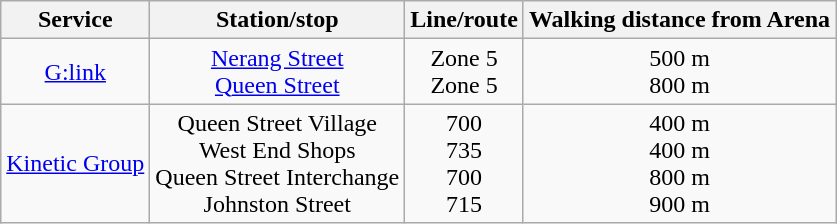<table class="wikitable">
<tr>
<th>Service</th>
<th>Station/stop</th>
<th>Line/route</th>
<th>Walking distance from Arena</th>
</tr>
<tr>
<td align=center><a href='#'>G:link</a> </td>
<td align=center><a href='#'>Nerang Street</a><br><a href='#'>Queen Street</a></td>
<td align=center>Zone 5<br>Zone 5</td>
<td align=center>500 m<br>800 m</td>
</tr>
<tr>
<td align=center><a href='#'>Kinetic Group</a> </td>
<td align=center>Queen Street Village<br>West End Shops<br>Queen Street Interchange<br>Johnston Street</td>
<td align=center>700<br>735<br>700<br>715</td>
<td align=center>400 m<br>400 m<br>800 m<br>900 m</td>
</tr>
</table>
